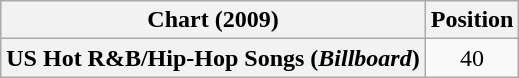<table class="wikitable plainrowheaders" style="text-align:center">
<tr>
<th>Chart (2009)</th>
<th>Position</th>
</tr>
<tr>
<th scope="row">US Hot R&B/Hip-Hop Songs (<em>Billboard</em>)</th>
<td>40</td>
</tr>
</table>
